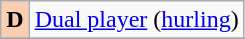<table class="wikitable">
<tr>
<td align=center style="background-color:#FBCEB1"><strong>D</strong></td>
<td><a href='#'>Dual player</a> (<a href='#'>hurling</a>)</td>
</tr>
<tr>
</tr>
</table>
